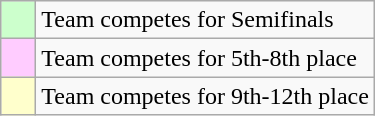<table class="wikitable">
<tr>
<td style="background:#cfc">    </td>
<td>Team competes for Semifinals</td>
</tr>
<tr>
<td style="background:#fcf;">    </td>
<td>Team competes for 5th-8th place</td>
</tr>
<tr>
<td style="background:#ffc">    </td>
<td>Team competes for 9th-12th place</td>
</tr>
</table>
